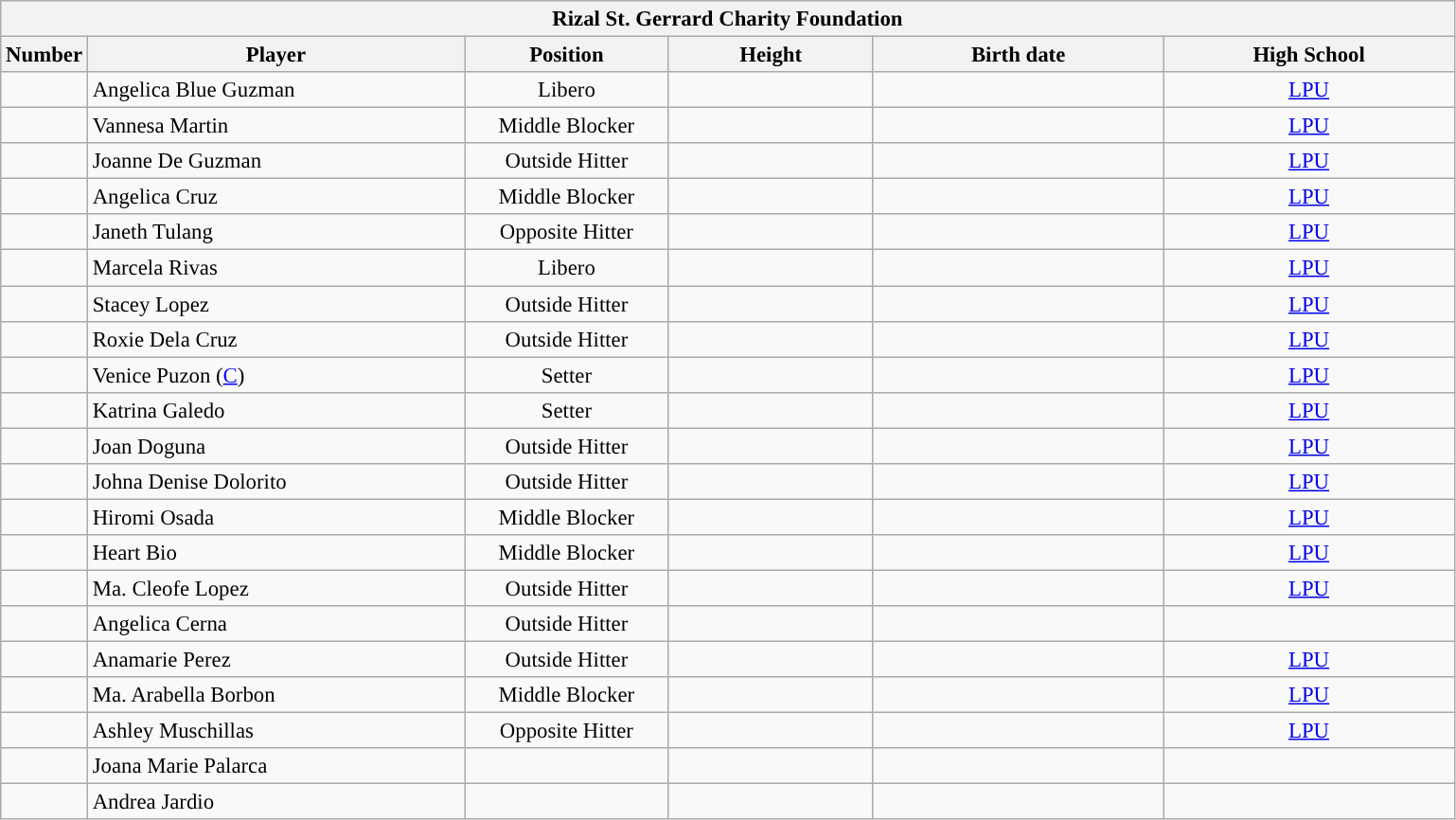<table class="wikitable sortable" style="font-size:95%; text-align:left;">
<tr>
<th colspan="7"><strong>Rizal St. Gerrard Charity Foundation</strong></th>
</tr>
<tr>
<th style= "align=center; width:1em;">Number</th>
<th style= "align=center;width:17em;">Player</th>
<th style= "align=center; width:9em;">Position</th>
<th style= "align=center; width:9em;">Height</th>
<th style= "align=center; width:13em;">Birth date</th>
<th style= "align=center; width:13em;">High School</th>
</tr>
<tr align=center>
<td></td>
<td align=left>Angelica Blue Guzman</td>
<td>Libero</td>
<td></td>
<td></td>
<td><a href='#'>LPU</a></td>
</tr>
<tr align=center>
<td></td>
<td align=left>Vannesa Martin</td>
<td>Middle Blocker</td>
<td></td>
<td></td>
<td><a href='#'>LPU</a></td>
</tr>
<tr align=center>
<td></td>
<td align=left>Joanne De Guzman</td>
<td>Outside Hitter</td>
<td></td>
<td></td>
<td><a href='#'>LPU</a></td>
</tr>
<tr align=center>
<td></td>
<td align=left>Angelica Cruz</td>
<td>Middle Blocker</td>
<td></td>
<td></td>
<td><a href='#'>LPU</a></td>
</tr>
<tr align=center>
<td></td>
<td align=left>Janeth Tulang</td>
<td>Opposite Hitter</td>
<td></td>
<td></td>
<td><a href='#'>LPU</a></td>
</tr>
<tr align=center>
<td></td>
<td align=left>Marcela Rivas</td>
<td>Libero</td>
<td></td>
<td></td>
<td><a href='#'>LPU</a></td>
</tr>
<tr align=center>
<td></td>
<td align=left>Stacey Lopez</td>
<td>Outside Hitter</td>
<td></td>
<td></td>
<td><a href='#'>LPU</a></td>
</tr>
<tr align=center>
<td></td>
<td align=left>Roxie Dela Cruz</td>
<td>Outside Hitter</td>
<td></td>
<td></td>
<td><a href='#'>LPU</a></td>
</tr>
<tr align=center>
<td></td>
<td align=left>Venice Puzon (<a href='#'>C</a>)</td>
<td>Setter</td>
<td></td>
<td></td>
<td><a href='#'>LPU</a></td>
</tr>
<tr align=center>
<td></td>
<td align=left>Katrina Galedo</td>
<td>Setter</td>
<td></td>
<td></td>
<td><a href='#'>LPU</a></td>
</tr>
<tr align=center>
<td></td>
<td align=left>Joan Doguna</td>
<td>Outside Hitter</td>
<td></td>
<td></td>
<td><a href='#'>LPU</a></td>
</tr>
<tr align=center>
<td></td>
<td align=left>Johna Denise Dolorito</td>
<td>Outside Hitter</td>
<td></td>
<td></td>
<td><a href='#'>LPU</a></td>
</tr>
<tr align=center>
<td></td>
<td align=left>Hiromi Osada</td>
<td>Middle Blocker</td>
<td></td>
<td></td>
<td><a href='#'>LPU</a></td>
</tr>
<tr align=center>
<td></td>
<td align=left>Heart Bio</td>
<td>Middle Blocker</td>
<td></td>
<td></td>
<td><a href='#'>LPU</a></td>
</tr>
<tr align=center>
<td></td>
<td align=left>Ma. Cleofe Lopez</td>
<td>Outside Hitter</td>
<td></td>
<td></td>
<td><a href='#'>LPU</a></td>
</tr>
<tr align=center>
<td></td>
<td align=left>Angelica Cerna</td>
<td>Outside Hitter</td>
<td></td>
<td></td>
<td></td>
</tr>
<tr align=center>
<td></td>
<td align=left>Anamarie Perez</td>
<td>Outside Hitter</td>
<td></td>
<td></td>
<td><a href='#'>LPU</a></td>
</tr>
<tr align=center>
<td></td>
<td align=left>Ma. Arabella Borbon</td>
<td>Middle Blocker</td>
<td></td>
<td></td>
<td><a href='#'>LPU</a></td>
</tr>
<tr align=center>
<td></td>
<td align=left>Ashley Muschillas</td>
<td>Opposite Hitter</td>
<td></td>
<td></td>
<td><a href='#'>LPU</a></td>
</tr>
<tr align=center>
<td></td>
<td align=left>Joana Marie Palarca</td>
<td></td>
<td></td>
<td></td>
<td></td>
</tr>
<tr align=center>
<td></td>
<td align=left>Andrea Jardio</td>
<td></td>
<td></td>
<td></td>
<td></td>
</tr>
</table>
